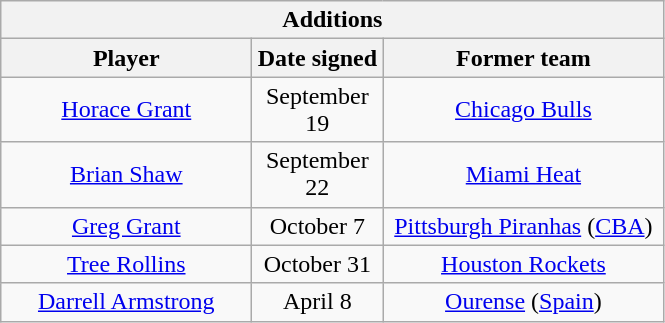<table class="wikitable" style="text-align:center">
<tr>
<th colspan=3>Additions</th>
</tr>
<tr>
<th style="width:160px">Player</th>
<th style="width:80px">Date signed</th>
<th style="width:180px">Former team</th>
</tr>
<tr>
<td><a href='#'>Horace Grant</a></td>
<td>September 19</td>
<td><a href='#'>Chicago Bulls</a></td>
</tr>
<tr>
<td><a href='#'>Brian Shaw</a></td>
<td>September 22</td>
<td><a href='#'>Miami Heat</a></td>
</tr>
<tr>
<td><a href='#'>Greg Grant</a></td>
<td>October 7</td>
<td><a href='#'>Pittsburgh Piranhas</a> (<a href='#'>CBA</a>)</td>
</tr>
<tr>
<td><a href='#'>Tree Rollins</a></td>
<td>October 31</td>
<td><a href='#'>Houston Rockets</a></td>
</tr>
<tr>
<td><a href='#'>Darrell Armstrong</a></td>
<td>April 8</td>
<td><a href='#'>Ourense</a> (<a href='#'>Spain</a>)</td>
</tr>
</table>
